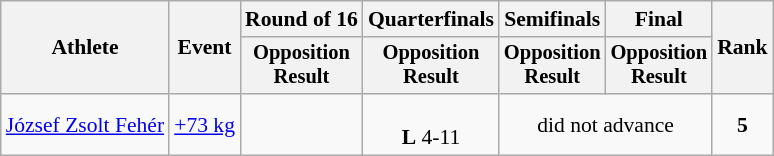<table class="wikitable" style="font-size:90%;">
<tr>
<th rowspan=2>Athlete</th>
<th rowspan=2>Event</th>
<th>Round of 16</th>
<th>Quarterfinals</th>
<th>Semifinals</th>
<th>Final</th>
<th rowspan=2>Rank</th>
</tr>
<tr style="font-size:95%">
<th>Opposition<br>Result</th>
<th>Opposition<br>Result</th>
<th>Opposition<br>Result</th>
<th>Opposition<br>Result</th>
</tr>
<tr align=center>
<td align=left><a href='#'>József Zsolt Fehér</a></td>
<td align=left><a href='#'>+73 kg</a></td>
<td></td>
<td><br><strong>L</strong> 4-11</td>
<td colspan=2>did not advance</td>
<td><strong>5</strong></td>
</tr>
</table>
